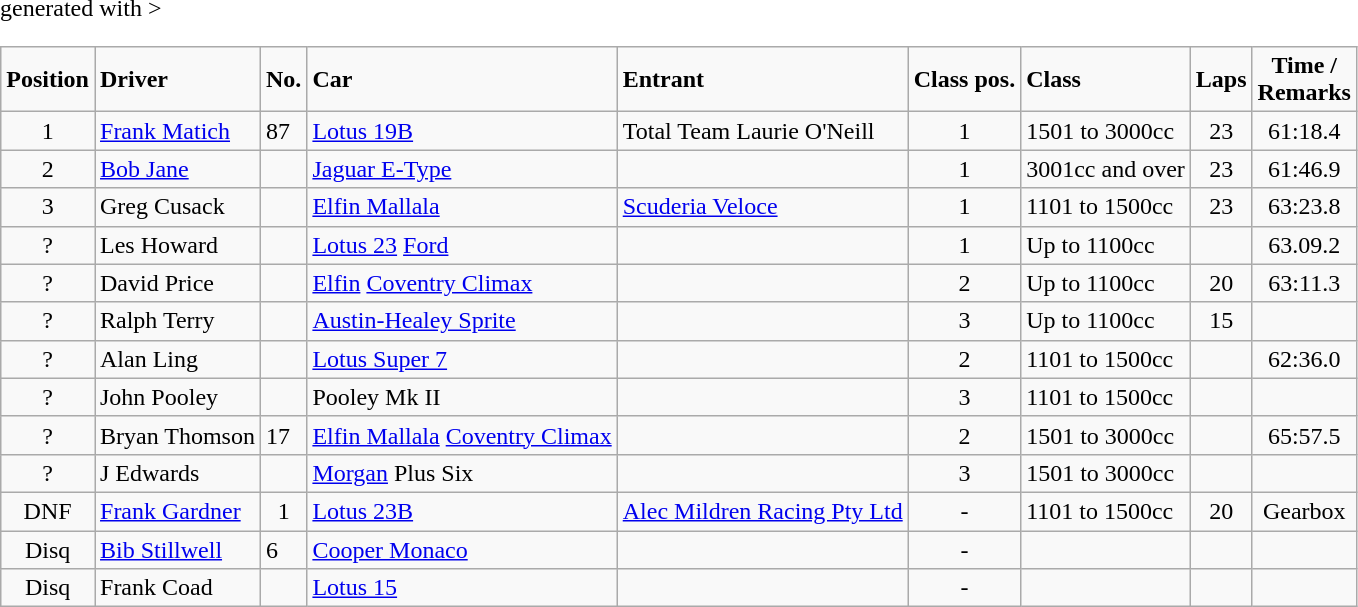<table class="wikitable" <hiddentext>generated with >
<tr style="font-weight:bold">
<td align="center">Position</td>
<td>Driver</td>
<td align="center">No.</td>
<td>Car</td>
<td>Entrant</td>
<td>Class pos.</td>
<td>Class</td>
<td align="center">Laps</td>
<td align="center">Time / <br> Remarks</td>
</tr>
<tr>
<td height="14" align="center">1</td>
<td><a href='#'>Frank Matich</a></td>
<td>87</td>
<td><a href='#'>Lotus 19B</a></td>
<td>Total Team Laurie O'Neill</td>
<td align="center">1</td>
<td>1501 to 3000cc</td>
<td align="center">23</td>
<td align="center">61:18.4</td>
</tr>
<tr>
<td height="14" align="center">2</td>
<td><a href='#'>Bob Jane</a></td>
<td></td>
<td><a href='#'>Jaguar E-Type</a></td>
<td></td>
<td align="center">1</td>
<td>3001cc and over</td>
<td align="center">23</td>
<td align="center">61:46.9</td>
</tr>
<tr>
<td height="14" align="center">3</td>
<td>Greg Cusack</td>
<td></td>
<td><a href='#'>Elfin Mallala</a></td>
<td><a href='#'>Scuderia Veloce</a></td>
<td align="center">1</td>
<td>1101 to 1500cc</td>
<td align="center">23</td>
<td align="center">63:23.8</td>
</tr>
<tr>
<td height="14" align="center">?</td>
<td>Les Howard</td>
<td></td>
<td><a href='#'>Lotus 23</a> <a href='#'>Ford</a></td>
<td></td>
<td align="center">1</td>
<td>Up to 1100cc</td>
<td></td>
<td align="center">63.09.2</td>
</tr>
<tr>
<td height="14" align="center">?</td>
<td>David Price</td>
<td></td>
<td><a href='#'>Elfin</a> <a href='#'>Coventry Climax</a></td>
<td></td>
<td align="center">2</td>
<td>Up to 1100cc</td>
<td align="center">20</td>
<td align="center">63:11.3</td>
</tr>
<tr>
<td height="14" align="center">?</td>
<td>Ralph Terry</td>
<td></td>
<td><a href='#'>Austin-Healey Sprite</a></td>
<td></td>
<td align="center">3</td>
<td>Up to 1100cc</td>
<td align="center">15</td>
<td align="center"></td>
</tr>
<tr>
<td height="14" align="center">?</td>
<td>Alan Ling</td>
<td></td>
<td><a href='#'>Lotus Super 7</a></td>
<td></td>
<td align="center">2</td>
<td>1101 to 1500cc</td>
<td></td>
<td align="center">62:36.0</td>
</tr>
<tr>
<td height="14" align="center">?</td>
<td>John Pooley</td>
<td></td>
<td>Pooley Mk II</td>
<td></td>
<td align="center">3</td>
<td>1101 to 1500cc</td>
<td></td>
<td align="center"></td>
</tr>
<tr>
<td height="14" align="center">?</td>
<td>Bryan Thomson</td>
<td>17</td>
<td><a href='#'>Elfin Mallala</a> <a href='#'>Coventry Climax</a></td>
<td></td>
<td align="center">2</td>
<td>1501 to 3000cc</td>
<td></td>
<td align="center">65:57.5</td>
</tr>
<tr>
<td height="14" align="center">?</td>
<td>J Edwards</td>
<td></td>
<td><a href='#'>Morgan</a> Plus Six</td>
<td></td>
<td align="center">3</td>
<td>1501 to 3000cc</td>
<td></td>
<td align="center"></td>
</tr>
<tr>
<td height="14" align="center">DNF</td>
<td><a href='#'>Frank Gardner</a></td>
<td height="14" align="center">1</td>
<td><a href='#'>Lotus 23B</a></td>
<td><a href='#'>Alec Mildren Racing Pty Ltd</a></td>
<td align="center">-</td>
<td>1101 to 1500cc</td>
<td align="center">20</td>
<td align="center">Gearbox</td>
</tr>
<tr>
<td height="14" align="center">Disq</td>
<td><a href='#'>Bib Stillwell</a></td>
<td>6</td>
<td><a href='#'>Cooper Monaco</a></td>
<td></td>
<td align="center">-</td>
<td></td>
<td></td>
<td align="center"></td>
</tr>
<tr>
<td height="14" align="center">Disq</td>
<td>Frank Coad</td>
<td></td>
<td><a href='#'>Lotus 15</a></td>
<td></td>
<td align="center">-</td>
<td></td>
<td></td>
<td align="center"></td>
</tr>
</table>
